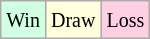<table class="wikitable">
<tr>
<td style="background:#d0ffe3;"><small>Win</small></td>
<td style="background:#ffd;"><small>Draw</small></td>
<td style="background:#ffd0e3;"><small>Loss</small></td>
</tr>
</table>
